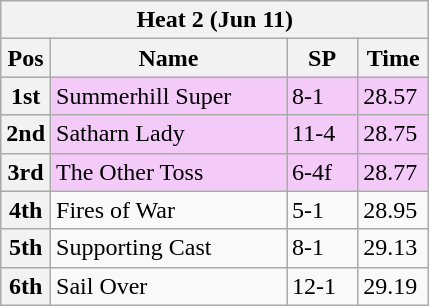<table class="wikitable">
<tr>
<th colspan="6">Heat 2 (Jun 11)</th>
</tr>
<tr>
<th width=20>Pos</th>
<th width=150>Name</th>
<th width=40>SP</th>
<th width=40>Time</th>
</tr>
<tr style="background: #f4caf9;">
<th>1st</th>
<td>Summerhill Super</td>
<td>8-1</td>
<td>28.57</td>
</tr>
<tr style="background: #f4caf9;">
<th>2nd</th>
<td>Satharn Lady</td>
<td>11-4</td>
<td>28.75</td>
</tr>
<tr style="background: #f4caf9;">
<th>3rd</th>
<td>The Other Toss</td>
<td>6-4f</td>
<td>28.77</td>
</tr>
<tr>
<th>4th</th>
<td>Fires of War</td>
<td>5-1</td>
<td>28.95</td>
</tr>
<tr>
<th>5th</th>
<td>Supporting Cast</td>
<td>8-1</td>
<td>29.13</td>
</tr>
<tr>
<th>6th</th>
<td>Sail Over</td>
<td>12-1</td>
<td>29.19</td>
</tr>
</table>
